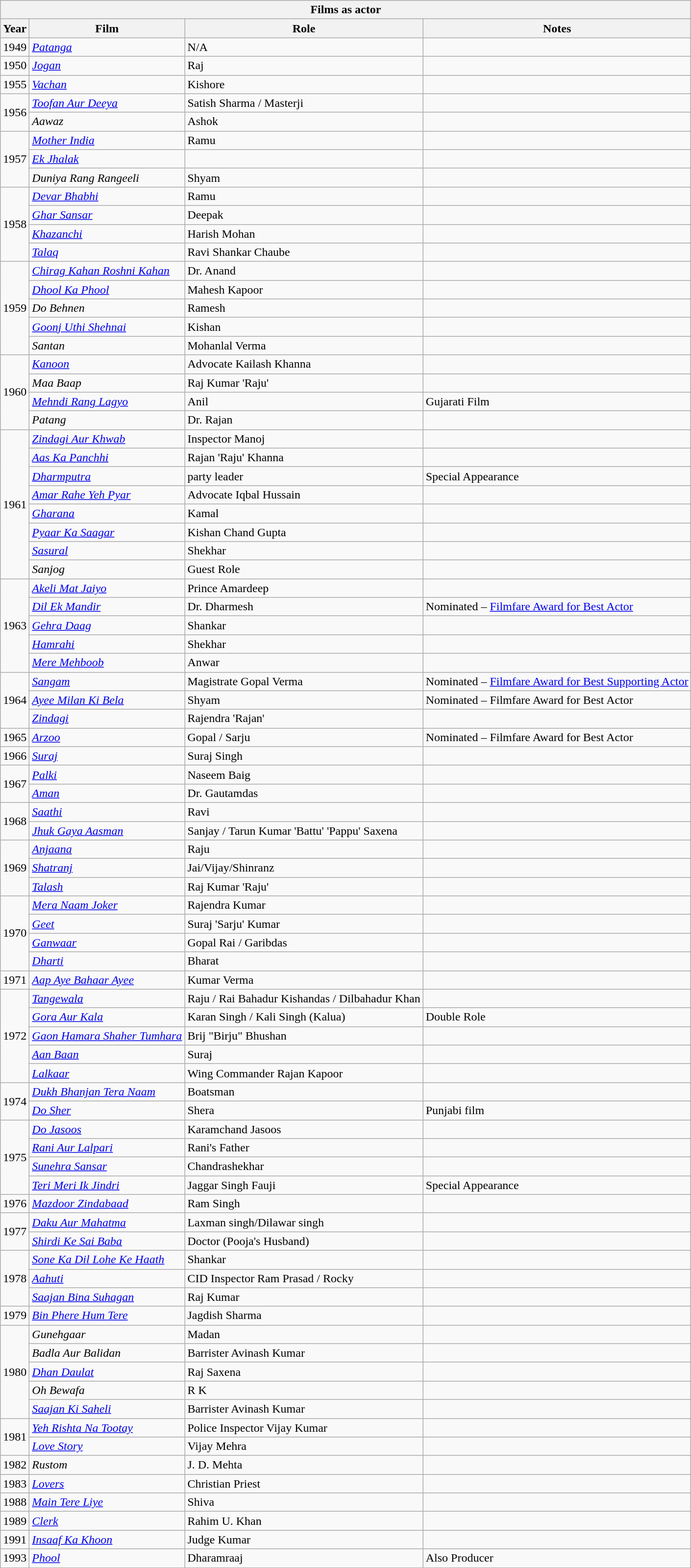<table class="wikitable">
<tr>
<th colspan="4" scope="col"><strong>Films as actor</strong></th>
</tr>
<tr>
<th>Year</th>
<th>Film</th>
<th>Role</th>
<th>Notes</th>
</tr>
<tr>
<td>1949</td>
<td><em><a href='#'>Patanga</a></em></td>
<td>N/A</td>
<td></td>
</tr>
<tr>
<td>1950</td>
<td><em><a href='#'>Jogan</a></em></td>
<td>Raj</td>
<td></td>
</tr>
<tr>
<td>1955</td>
<td><em><a href='#'>Vachan</a></em></td>
<td>Kishore</td>
<td></td>
</tr>
<tr>
<td rowspan="2">1956</td>
<td><em><a href='#'>Toofan Aur Deeya</a></em></td>
<td>Satish Sharma / Masterji</td>
<td></td>
</tr>
<tr>
<td><em>Aawaz</em></td>
<td>Ashok</td>
<td></td>
</tr>
<tr>
<td rowspan="3">1957</td>
<td><em><a href='#'>Mother India</a></em></td>
<td>Ramu</td>
<td></td>
</tr>
<tr>
<td><em><a href='#'>Ek Jhalak</a></em></td>
<td></td>
<td></td>
</tr>
<tr>
<td><em>Duniya Rang Rangeeli</em></td>
<td>Shyam</td>
<td></td>
</tr>
<tr>
<td rowspan="4">1958</td>
<td><em><a href='#'>Devar Bhabhi</a></em></td>
<td>Ramu</td>
<td></td>
</tr>
<tr>
<td><em><a href='#'>Ghar Sansar</a></em></td>
<td>Deepak</td>
<td></td>
</tr>
<tr>
<td><em><a href='#'>Khazanchi</a></em></td>
<td>Harish Mohan</td>
<td></td>
</tr>
<tr>
<td><em><a href='#'>Talaq</a></em></td>
<td>Ravi Shankar Chaube</td>
<td></td>
</tr>
<tr>
<td rowspan="5">1959</td>
<td><em><a href='#'>Chirag Kahan Roshni Kahan</a></em></td>
<td>Dr. Anand</td>
<td></td>
</tr>
<tr>
<td><em><a href='#'>Dhool Ka Phool</a></em></td>
<td>Mahesh Kapoor</td>
<td></td>
</tr>
<tr>
<td><em>Do Behnen</em></td>
<td>Ramesh</td>
<td></td>
</tr>
<tr>
<td><em><a href='#'>Goonj Uthi Shehnai</a></em></td>
<td>Kishan</td>
<td></td>
</tr>
<tr>
<td><em>Santan</em></td>
<td>Mohanlal Verma</td>
<td></td>
</tr>
<tr>
<td rowspan="4">1960</td>
<td><em><a href='#'>Kanoon</a></em></td>
<td>Advocate Kailash Khanna</td>
<td></td>
</tr>
<tr>
<td><em>Maa Baap</em></td>
<td>Raj Kumar 'Raju'</td>
<td></td>
</tr>
<tr>
<td><em><a href='#'>Mehndi Rang Lagyo</a></em></td>
<td>Anil</td>
<td>Gujarati Film</td>
</tr>
<tr>
<td><em>Patang</em></td>
<td>Dr. Rajan</td>
<td></td>
</tr>
<tr>
<td rowspan="8">1961</td>
<td><em><a href='#'>Zindagi Aur Khwab</a></em></td>
<td>Inspector Manoj</td>
<td></td>
</tr>
<tr>
<td><em><a href='#'>Aas Ka Panchhi</a></em></td>
<td>Rajan 'Raju' Khanna</td>
<td></td>
</tr>
<tr>
<td><em><a href='#'>Dharmputra</a></em></td>
<td>party leader</td>
<td>Special Appearance</td>
</tr>
<tr>
<td><em><a href='#'>Amar Rahe Yeh Pyar</a></em></td>
<td>Advocate Iqbal Hussain</td>
<td></td>
</tr>
<tr>
<td><em><a href='#'>Gharana</a></em></td>
<td>Kamal</td>
<td></td>
</tr>
<tr>
<td><em><a href='#'>Pyaar Ka Saagar</a></em></td>
<td>Kishan Chand Gupta</td>
<td></td>
</tr>
<tr>
<td><em><a href='#'>Sasural</a></em></td>
<td>Shekhar</td>
<td></td>
</tr>
<tr>
<td><em>Sanjog</em></td>
<td>Guest Role</td>
<td></td>
</tr>
<tr>
<td rowspan="5">1963</td>
<td><em><a href='#'>Akeli Mat Jaiyo</a></em></td>
<td>Prince Amardeep</td>
<td></td>
</tr>
<tr>
<td><em><a href='#'>Dil Ek Mandir</a></em></td>
<td>Dr. Dharmesh</td>
<td>Nominated – <a href='#'>Filmfare Award for Best Actor</a></td>
</tr>
<tr>
<td><em><a href='#'>Gehra Daag</a></em></td>
<td>Shankar</td>
<td></td>
</tr>
<tr>
<td><em><a href='#'>Hamrahi</a></em></td>
<td>Shekhar</td>
<td></td>
</tr>
<tr>
<td><em><a href='#'>Mere Mehboob</a></em></td>
<td>Anwar</td>
<td></td>
</tr>
<tr>
<td rowspan="3">1964</td>
<td><em><a href='#'>Sangam</a></em></td>
<td>Magistrate Gopal Verma</td>
<td>Nominated – <a href='#'>Filmfare Award for Best Supporting Actor</a></td>
</tr>
<tr>
<td><em><a href='#'>Ayee Milan Ki Bela</a></em></td>
<td>Shyam</td>
<td>Nominated – Filmfare Award for Best Actor</td>
</tr>
<tr>
<td><em><a href='#'>Zindagi</a></em></td>
<td>Rajendra 'Rajan'</td>
<td></td>
</tr>
<tr>
<td>1965</td>
<td><em><a href='#'>Arzoo</a></em></td>
<td>Gopal / Sarju</td>
<td>Nominated – Filmfare Award for Best Actor</td>
</tr>
<tr>
<td>1966</td>
<td><em><a href='#'>Suraj</a></em></td>
<td>Suraj Singh</td>
<td></td>
</tr>
<tr>
<td rowspan="2">1967</td>
<td><em><a href='#'>Palki</a></em></td>
<td>Naseem Baig</td>
<td></td>
</tr>
<tr>
<td><em><a href='#'>Aman</a></em></td>
<td>Dr. Gautamdas</td>
<td></td>
</tr>
<tr>
<td rowspan="2">1968</td>
<td><em><a href='#'>Saathi</a></em></td>
<td>Ravi</td>
<td></td>
</tr>
<tr>
<td><em><a href='#'>Jhuk Gaya Aasman</a></em></td>
<td>Sanjay / Tarun Kumar 'Battu' 'Pappu' Saxena</td>
<td></td>
</tr>
<tr>
<td rowspan="3">1969</td>
<td><em><a href='#'>Anjaana</a></em></td>
<td>Raju</td>
<td></td>
</tr>
<tr>
<td><em><a href='#'>Shatranj</a></em></td>
<td>Jai/Vijay/Shinranz</td>
<td></td>
</tr>
<tr>
<td><em><a href='#'>Talash</a></em></td>
<td>Raj Kumar 'Raju'</td>
<td></td>
</tr>
<tr>
<td rowspan="4">1970</td>
<td><em><a href='#'>Mera Naam Joker</a></em></td>
<td>Rajendra Kumar</td>
<td></td>
</tr>
<tr>
<td><em><a href='#'>Geet</a></em></td>
<td>Suraj 'Sarju' Kumar</td>
<td></td>
</tr>
<tr>
<td><em><a href='#'>Ganwaar</a></em></td>
<td>Gopal Rai / Garibdas</td>
<td></td>
</tr>
<tr>
<td><em><a href='#'>Dharti</a></em></td>
<td>Bharat</td>
<td></td>
</tr>
<tr>
<td>1971</td>
<td><em><a href='#'>Aap Aye Bahaar Ayee</a></em></td>
<td>Kumar Verma</td>
<td></td>
</tr>
<tr>
<td rowspan="5">1972</td>
<td><em><a href='#'>Tangewala</a></em></td>
<td>Raju / Rai Bahadur Kishandas / Dilbahadur Khan</td>
<td></td>
</tr>
<tr>
<td><em><a href='#'>Gora Aur Kala</a></em></td>
<td>Karan Singh / Kali Singh (Kalua)</td>
<td>Double Role</td>
</tr>
<tr>
<td><em><a href='#'>Gaon Hamara Shaher Tumhara</a></em></td>
<td>Brij "Birju" Bhushan</td>
<td></td>
</tr>
<tr>
<td><em><a href='#'>Aan Baan</a></em></td>
<td>Suraj</td>
<td></td>
</tr>
<tr>
<td><em><a href='#'>Lalkaar</a></em></td>
<td>Wing Commander Rajan Kapoor</td>
<td></td>
</tr>
<tr>
<td rowspan="2">1974</td>
<td><em><a href='#'>Dukh Bhanjan Tera Naam</a></em></td>
<td>Boatsman</td>
<td></td>
</tr>
<tr>
<td><em><a href='#'>Do Sher</a></em></td>
<td>Shera</td>
<td>Punjabi film</td>
</tr>
<tr>
<td rowspan="4">1975</td>
<td><em><a href='#'>Do Jasoos</a></em></td>
<td>Karamchand Jasoos</td>
<td></td>
</tr>
<tr>
<td><em><a href='#'>Rani Aur Lalpari</a></em></td>
<td>Rani's Father</td>
<td></td>
</tr>
<tr>
<td><em><a href='#'>Sunehra Sansar</a></em></td>
<td>Chandrashekhar</td>
<td></td>
</tr>
<tr>
<td><em><a href='#'>Teri Meri Ik Jindri</a></em></td>
<td>Jaggar Singh Fauji</td>
<td>Special Appearance</td>
</tr>
<tr>
<td>1976</td>
<td><em><a href='#'>Mazdoor Zindabaad</a></em></td>
<td>Ram Singh</td>
<td></td>
</tr>
<tr>
<td rowspan="2">1977</td>
<td><em><a href='#'>Daku Aur Mahatma</a></em></td>
<td>Laxman singh/Dilawar singh</td>
<td></td>
</tr>
<tr>
<td><em><a href='#'>Shirdi Ke Sai Baba</a></em></td>
<td>Doctor (Pooja's Husband)</td>
<td></td>
</tr>
<tr>
<td rowspan="3">1978</td>
<td><em><a href='#'>Sone Ka Dil Lohe Ke Haath</a></em></td>
<td>Shankar</td>
<td></td>
</tr>
<tr>
<td><em><a href='#'>Aahuti</a></em></td>
<td>CID Inspector Ram Prasad / Rocky</td>
<td></td>
</tr>
<tr>
<td><em><a href='#'>Saajan Bina Suhagan</a></em></td>
<td>Raj Kumar</td>
<td></td>
</tr>
<tr>
<td>1979</td>
<td><em><a href='#'>Bin Phere Hum Tere</a></em></td>
<td>Jagdish Sharma</td>
<td></td>
</tr>
<tr>
<td rowspan="5">1980</td>
<td><em>Gunehgaar</em></td>
<td>Madan</td>
<td></td>
</tr>
<tr>
<td><em>Badla Aur Balidan</em></td>
<td>Barrister Avinash Kumar</td>
<td></td>
</tr>
<tr>
<td><em><a href='#'>Dhan Daulat</a></em></td>
<td>Raj Saxena</td>
<td></td>
</tr>
<tr>
<td><em>Oh Bewafa</em></td>
<td>R K</td>
<td></td>
</tr>
<tr>
<td><em><a href='#'>Saajan Ki Saheli</a></em></td>
<td>Barrister Avinash Kumar</td>
<td></td>
</tr>
<tr>
<td rowspan="2">1981</td>
<td><em><a href='#'>Yeh Rishta Na Tootay</a></em></td>
<td>Police Inspector Vijay Kumar</td>
<td></td>
</tr>
<tr>
<td><em><a href='#'>Love Story</a></em></td>
<td>Vijay Mehra</td>
<td></td>
</tr>
<tr>
<td>1982</td>
<td><em>Rustom</em></td>
<td>J. D. Mehta</td>
<td></td>
</tr>
<tr>
<td>1983</td>
<td><em><a href='#'>Lovers</a></em></td>
<td>Christian Priest</td>
<td></td>
</tr>
<tr>
<td>1988</td>
<td><em><a href='#'>Main Tere Liye</a></em></td>
<td>Shiva</td>
<td></td>
</tr>
<tr>
<td>1989</td>
<td><em><a href='#'>Clerk</a></em></td>
<td>Rahim U. Khan</td>
<td></td>
</tr>
<tr>
<td>1991</td>
<td><em><a href='#'>Insaaf Ka Khoon</a></em></td>
<td>Judge Kumar</td>
<td></td>
</tr>
<tr>
<td>1993</td>
<td><em><a href='#'>Phool</a></em></td>
<td>Dharamraaj</td>
<td>Also Producer</td>
</tr>
<tr>
</tr>
</table>
